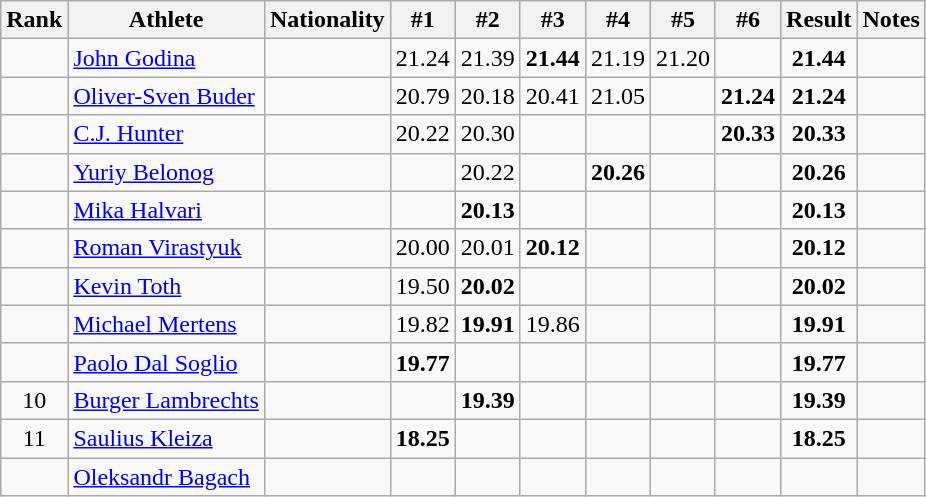<table class="wikitable sortable" style="text-align:center">
<tr>
<th>Rank</th>
<th>Athlete</th>
<th>Nationality</th>
<th>#1</th>
<th>#2</th>
<th>#3</th>
<th>#4</th>
<th>#5</th>
<th>#6</th>
<th>Result</th>
<th>Notes</th>
</tr>
<tr>
<td></td>
<td align=left><a href='#'>John Godina</a></td>
<td align=left></td>
<td>21.24</td>
<td>21.39</td>
<td><strong>21.44</strong></td>
<td>21.19</td>
<td>21.20</td>
<td></td>
<td><strong>21.44</strong></td>
<td></td>
</tr>
<tr>
<td></td>
<td align=left><a href='#'>Oliver-Sven Buder</a></td>
<td align=left></td>
<td>20.79</td>
<td>20.18</td>
<td>20.41</td>
<td>21.05</td>
<td></td>
<td><strong>21.24</strong></td>
<td><strong>21.24</strong></td>
<td></td>
</tr>
<tr>
<td></td>
<td align=left><a href='#'>C.J. Hunter</a></td>
<td align=left></td>
<td>20.22</td>
<td>20.30</td>
<td></td>
<td></td>
<td></td>
<td><strong>20.33</strong></td>
<td><strong>20.33</strong></td>
<td></td>
</tr>
<tr>
<td></td>
<td align=left><a href='#'>Yuriy Belonog</a></td>
<td align=left></td>
<td></td>
<td>20.22</td>
<td></td>
<td><strong>20.26</strong></td>
<td></td>
<td></td>
<td><strong>20.26</strong></td>
<td></td>
</tr>
<tr>
<td></td>
<td align=left><a href='#'>Mika Halvari</a></td>
<td align=left></td>
<td></td>
<td><strong>20.13</strong></td>
<td></td>
<td></td>
<td></td>
<td></td>
<td><strong>20.13</strong></td>
<td></td>
</tr>
<tr>
<td></td>
<td align=left><a href='#'>Roman Virastyuk</a></td>
<td align=left></td>
<td>20.00</td>
<td>20.01</td>
<td><strong>20.12</strong></td>
<td></td>
<td></td>
<td></td>
<td><strong>20.12</strong></td>
<td></td>
</tr>
<tr>
<td></td>
<td align=left><a href='#'>Kevin Toth</a></td>
<td align=left></td>
<td>19.50</td>
<td><strong>20.02</strong></td>
<td></td>
<td></td>
<td></td>
<td></td>
<td><strong>20.02</strong></td>
<td></td>
</tr>
<tr>
<td></td>
<td align=left><a href='#'>Michael Mertens</a></td>
<td align=left></td>
<td>19.82</td>
<td><strong>19.91</strong></td>
<td>19.86</td>
<td></td>
<td></td>
<td></td>
<td><strong>19.91</strong></td>
<td></td>
</tr>
<tr>
<td></td>
<td align=left><a href='#'>Paolo Dal Soglio</a></td>
<td align=left></td>
<td><strong>19.77</strong></td>
<td></td>
<td></td>
<td></td>
<td></td>
<td></td>
<td><strong>19.77</strong></td>
<td></td>
</tr>
<tr>
<td>10</td>
<td align=left><a href='#'>Burger Lambrechts</a></td>
<td align=left></td>
<td></td>
<td><strong>19.39</strong></td>
<td></td>
<td></td>
<td></td>
<td></td>
<td><strong>19.39</strong></td>
<td></td>
</tr>
<tr>
<td>11</td>
<td align=left><a href='#'>Saulius Kleiza</a></td>
<td align=left></td>
<td><strong>18.25</strong></td>
<td></td>
<td></td>
<td></td>
<td></td>
<td></td>
<td><strong>18.25</strong></td>
<td></td>
</tr>
<tr>
<td></td>
<td align=left><a href='#'>Oleksandr Bagach</a></td>
<td align=left></td>
<td></td>
<td></td>
<td></td>
<td></td>
<td></td>
<td></td>
<td><strong></strong></td>
<td></td>
</tr>
</table>
